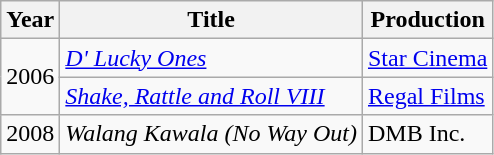<table class="wikitable">
<tr>
<th>Year</th>
<th>Title</th>
<th>Production</th>
</tr>
<tr>
<td rowspan="2">2006</td>
<td><em><a href='#'>D' Lucky Ones</a></em></td>
<td><a href='#'>Star Cinema</a></td>
</tr>
<tr>
<td><em><a href='#'>Shake, Rattle and Roll VIII</a></em></td>
<td><a href='#'>Regal Films</a></td>
</tr>
<tr>
<td>2008</td>
<td><em>Walang Kawala (No Way Out)</em></td>
<td>DMB Inc.</td>
</tr>
</table>
